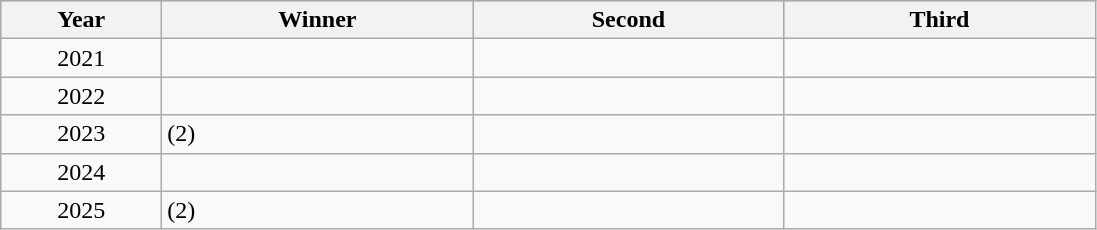<table class="wikitable alternance sortable">
<tr bgcolor="#CCCCCC">
<th width="100">Year</th>
<th width="200">Winner</th>
<th width="200">Second</th>
<th width="200">Third</th>
</tr>
<tr>
<td align="center">2021</td>
<td></td>
<td></td>
<td></td>
</tr>
<tr>
<td align="center">2022</td>
<td></td>
<td></td>
<td></td>
</tr>
<tr>
<td align="center">2023</td>
<td> (2)</td>
<td></td>
<td></td>
</tr>
<tr>
<td align="center">2024</td>
<td></td>
<td></td>
<td></td>
</tr>
<tr>
<td align="center">2025</td>
<td> (2)</td>
<td></td>
<td></td>
</tr>
</table>
